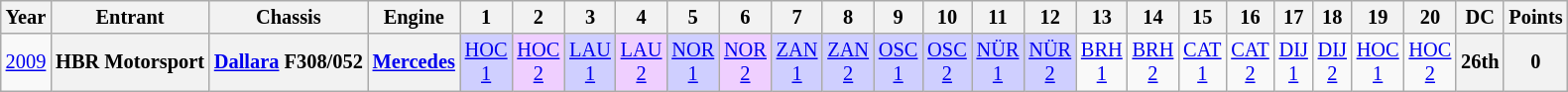<table class="wikitable" style="text-align:center; font-size:85%">
<tr>
<th>Year</th>
<th>Entrant</th>
<th>Chassis</th>
<th>Engine</th>
<th>1</th>
<th>2</th>
<th>3</th>
<th>4</th>
<th>5</th>
<th>6</th>
<th>7</th>
<th>8</th>
<th>9</th>
<th>10</th>
<th>11</th>
<th>12</th>
<th>13</th>
<th>14</th>
<th>15</th>
<th>16</th>
<th>17</th>
<th>18</th>
<th>19</th>
<th>20</th>
<th>DC</th>
<th>Points</th>
</tr>
<tr>
<td><a href='#'>2009</a></td>
<th nowrap>HBR Motorsport</th>
<th nowrap><a href='#'>Dallara</a> F308/052</th>
<th><a href='#'>Mercedes</a></th>
<td style="background:#CFCFFF;"><a href='#'>HOC<br>1</a><br></td>
<td style="background:#EFCFFF;"><a href='#'>HOC<br>2</a><br></td>
<td style="background:#CFCFFF;"><a href='#'>LAU<br>1</a><br></td>
<td style="background:#EFCFFF;"><a href='#'>LAU<br>2</a><br></td>
<td style="background:#CFCFFF;"><a href='#'>NOR<br>1</a><br></td>
<td style="background:#EFCFFF;"><a href='#'>NOR<br>2</a><br></td>
<td style="background:#CFCFFF;"><a href='#'>ZAN<br>1</a><br></td>
<td style="background:#CFCFFF;"><a href='#'>ZAN<br>2</a><br></td>
<td style="background:#CFCFFF;"><a href='#'>OSC<br>1</a><br></td>
<td style="background:#CFCFFF;"><a href='#'>OSC<br>2</a><br></td>
<td style="background:#CFCFFF;"><a href='#'>NÜR<br>1</a><br></td>
<td style="background:#CFCFFF;"><a href='#'>NÜR<br>2</a><br></td>
<td><a href='#'>BRH<br>1</a></td>
<td><a href='#'>BRH<br>2</a></td>
<td><a href='#'>CAT<br>1</a></td>
<td><a href='#'>CAT<br>2</a></td>
<td><a href='#'>DIJ<br>1</a></td>
<td><a href='#'>DIJ<br>2</a></td>
<td><a href='#'>HOC<br>1</a></td>
<td><a href='#'>HOC<br>2</a></td>
<th>26th</th>
<th>0</th>
</tr>
</table>
